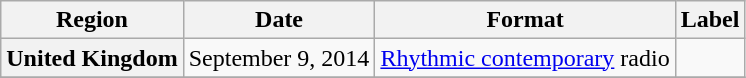<table class="wikitable plainrowheaders">
<tr>
<th scope="col">Region</th>
<th scope="col">Date</th>
<th scope="col">Format</th>
<th scope="col">Label</th>
</tr>
<tr>
<th scope="row">United Kingdom</th>
<td>September 9, 2014</td>
<td><a href='#'>Rhythmic contemporary</a> radio</td>
<td></td>
</tr>
<tr>
</tr>
</table>
